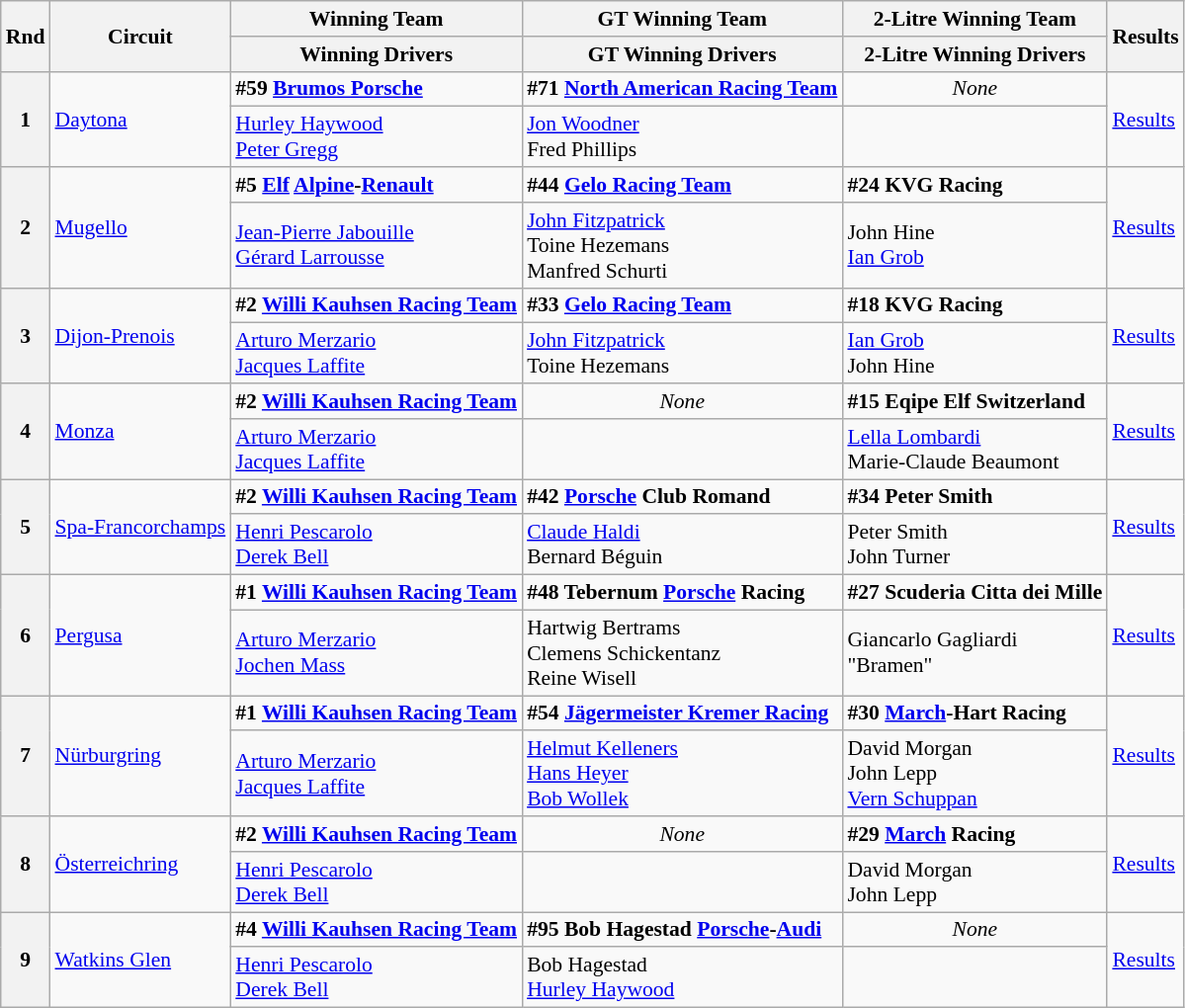<table class="wikitable" style="font-size: 90%;">
<tr>
<th rowspan=2>Rnd</th>
<th rowspan=2>Circuit</th>
<th>Winning Team</th>
<th>GT Winning Team</th>
<th>2-Litre Winning Team</th>
<th rowspan=2>Results</th>
</tr>
<tr>
<th>Winning Drivers</th>
<th>GT Winning Drivers</th>
<th>2-Litre Winning Drivers</th>
</tr>
<tr>
<th rowspan=2>1</th>
<td rowspan=2><a href='#'>Daytona</a></td>
<td><strong> #59 <a href='#'>Brumos Porsche</a></strong></td>
<td><strong> #71 <a href='#'>North American Racing Team</a></strong></td>
<td align=center><em>None</em></td>
<td rowspan=2><a href='#'>Results</a></td>
</tr>
<tr>
<td> <a href='#'>Hurley Haywood</a><br> <a href='#'>Peter Gregg</a></td>
<td> <a href='#'>Jon Woodner</a><br> Fred Phillips</td>
<td></td>
</tr>
<tr>
<th rowspan=2>2</th>
<td rowspan=2><a href='#'>Mugello</a></td>
<td><strong> #5 <a href='#'>Elf</a> <a href='#'>Alpine</a>-<a href='#'>Renault</a></strong></td>
<td><strong> #44 <a href='#'>Gelo Racing Team</a></strong></td>
<td><strong>#24 KVG Racing</strong></td>
<td rowspan=2><a href='#'>Results</a></td>
</tr>
<tr>
<td> <a href='#'>Jean-Pierre Jabouille</a><br> <a href='#'>Gérard Larrousse</a></td>
<td> <a href='#'>John Fitzpatrick</a><br> Toine Hezemans<br> Manfred Schurti</td>
<td> John Hine <br>  <a href='#'>Ian Grob</a></td>
</tr>
<tr>
<th rowspan=2>3</th>
<td rowspan=2><a href='#'>Dijon-Prenois</a></td>
<td><strong> #2 <a href='#'>Willi Kauhsen Racing Team</a></strong></td>
<td><strong> #33 <a href='#'>Gelo Racing Team</a></strong></td>
<td><strong>#18 KVG Racing</strong></td>
<td rowspan=2><a href='#'>Results</a></td>
</tr>
<tr>
<td> <a href='#'>Arturo Merzario</a><br> <a href='#'>Jacques Laffite</a></td>
<td> <a href='#'>John Fitzpatrick</a><br> Toine Hezemans</td>
<td> <a href='#'>Ian Grob</a> <br> John Hine</td>
</tr>
<tr>
<th rowspan=2>4</th>
<td rowspan=2><a href='#'>Monza</a></td>
<td><strong> #2 <a href='#'>Willi Kauhsen Racing Team</a></strong></td>
<td align=center><em>None</em></td>
<td><strong> #15 Eqipe Elf Switzerland</strong></td>
<td rowspan=2><a href='#'>Results</a></td>
</tr>
<tr>
<td> <a href='#'>Arturo Merzario</a><br> <a href='#'>Jacques Laffite</a></td>
<td></td>
<td> <a href='#'>Lella Lombardi</a> <br>  Marie-Claude Beaumont</td>
</tr>
<tr>
<th rowspan=2>5</th>
<td rowspan=2><a href='#'>Spa-Francorchamps</a></td>
<td><strong> #2 <a href='#'>Willi Kauhsen Racing Team</a></strong></td>
<td><strong> #42 <a href='#'>Porsche</a> Club Romand</strong></td>
<td><strong> #34 Peter Smith</strong></td>
<td rowspan=2><a href='#'>Results</a></td>
</tr>
<tr>
<td> <a href='#'>Henri Pescarolo</a><br> <a href='#'>Derek Bell</a></td>
<td> <a href='#'>Claude Haldi</a><br> Bernard Béguin</td>
<td> Peter Smith <br>  John Turner</td>
</tr>
<tr>
<th rowspan=2>6</th>
<td rowspan=2><a href='#'>Pergusa</a></td>
<td><strong> #1 <a href='#'>Willi Kauhsen Racing Team</a></strong></td>
<td><strong> #48 Tebernum <a href='#'>Porsche</a> Racing</strong></td>
<td><strong>#27 Scuderia Citta dei Mille </strong></td>
<td rowspan=2><a href='#'>Results</a></td>
</tr>
<tr>
<td> <a href='#'>Arturo Merzario</a><br> <a href='#'>Jochen Mass</a></td>
<td> Hartwig Bertrams<br> Clemens Schickentanz<br> Reine Wisell</td>
<td> Giancarlo Gagliardi <br>  "Bramen"</td>
</tr>
<tr>
<th rowspan=2>7</th>
<td rowspan=2><a href='#'>Nürburgring</a></td>
<td><strong> #1 <a href='#'>Willi Kauhsen Racing Team</a></strong></td>
<td><strong> #54 <a href='#'>Jägermeister Kremer Racing</a></strong></td>
<td><strong>#30 <a href='#'>March</a>-Hart Racing</strong></td>
<td rowspan=2><a href='#'>Results</a></td>
</tr>
<tr>
<td> <a href='#'>Arturo Merzario</a><br> <a href='#'>Jacques Laffite</a></td>
<td> <a href='#'>Helmut Kelleners</a><br> <a href='#'>Hans Heyer</a><br> <a href='#'>Bob Wollek</a></td>
<td> David Morgan <br>  John Lepp <br>  <a href='#'>Vern Schuppan</a></td>
</tr>
<tr>
<th rowspan=2>8</th>
<td rowspan=2><a href='#'>Österreichring</a></td>
<td><strong> #2 <a href='#'>Willi Kauhsen Racing Team</a></strong></td>
<td align=center><em>None</em></td>
<td><strong>#29 <a href='#'>March</a> Racing</strong></td>
<td rowspan=2><a href='#'>Results</a></td>
</tr>
<tr>
<td> <a href='#'>Henri Pescarolo</a><br> <a href='#'>Derek Bell</a></td>
<td></td>
<td> David Morgan <br>  John Lepp</td>
</tr>
<tr>
<th rowspan=2>9</th>
<td rowspan=2><a href='#'>Watkins Glen</a></td>
<td><strong> #4 <a href='#'>Willi Kauhsen Racing Team</a></strong></td>
<td><strong> #95 Bob Hagestad <a href='#'>Porsche</a>-<a href='#'>Audi</a></strong></td>
<td align=center><em>None</em></td>
<td rowspan=2><a href='#'>Results</a></td>
</tr>
<tr>
<td> <a href='#'>Henri Pescarolo</a><br> <a href='#'>Derek Bell</a></td>
<td> Bob Hagestad<br> <a href='#'>Hurley Haywood</a></td>
<td></td>
</tr>
</table>
